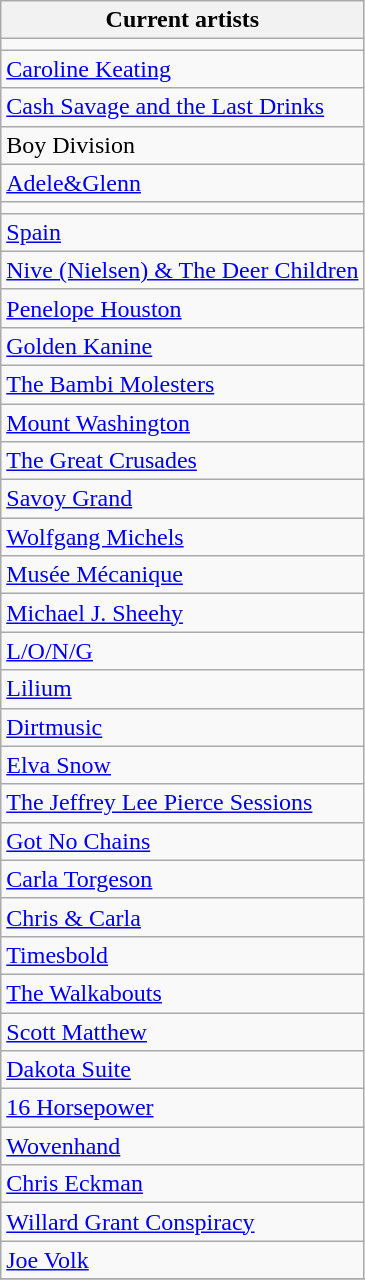<table class="wikitable sortable">
<tr>
<th>Current artists</th>
</tr>
<tr>
<td></td>
</tr>
<tr>
<td><a href='#'>Caroline Keating</a></td>
</tr>
<tr>
<td><a href='#'>Cash Savage and the Last Drinks</a></td>
</tr>
<tr>
<td>Boy Division</td>
</tr>
<tr>
<td><a href='#'>Adele&Glenn</a></td>
</tr>
<tr>
<td></td>
</tr>
<tr>
<td><a href='#'>Spain</a></td>
</tr>
<tr>
<td><a href='#'>Nive (Nielsen) & The Deer Children</a></td>
</tr>
<tr>
<td><a href='#'>Penelope Houston</a></td>
</tr>
<tr>
<td><a href='#'>Golden Kanine</a></td>
</tr>
<tr>
<td><a href='#'>The Bambi Molesters</a></td>
</tr>
<tr>
<td><a href='#'>Mount Washington</a></td>
</tr>
<tr>
<td><a href='#'>The Great Crusades</a></td>
</tr>
<tr>
<td><a href='#'>Savoy Grand</a></td>
</tr>
<tr>
<td><a href='#'>Wolfgang Michels</a></td>
</tr>
<tr>
<td><a href='#'>Musée Mécanique</a></td>
</tr>
<tr>
<td><a href='#'>Michael J. Sheehy</a></td>
</tr>
<tr>
<td><a href='#'>L/O/N/G</a></td>
</tr>
<tr>
<td><a href='#'>Lilium</a></td>
</tr>
<tr>
<td><a href='#'>Dirtmusic</a></td>
</tr>
<tr>
<td><a href='#'>Elva Snow</a></td>
</tr>
<tr>
<td><a href='#'>The Jeffrey Lee Pierce Sessions</a></td>
</tr>
<tr>
<td><a href='#'>Got No Chains</a></td>
</tr>
<tr>
<td><a href='#'>Carla Torgeson</a></td>
</tr>
<tr>
<td><a href='#'>Chris & Carla</a></td>
</tr>
<tr>
<td><a href='#'>Timesbold</a></td>
</tr>
<tr>
<td><a href='#'>The Walkabouts</a></td>
</tr>
<tr>
<td><a href='#'>Scott Matthew</a></td>
</tr>
<tr>
<td><a href='#'>Dakota Suite</a></td>
</tr>
<tr>
<td><a href='#'>16 Horsepower</a></td>
</tr>
<tr>
<td><a href='#'>Wovenhand</a></td>
</tr>
<tr>
<td><a href='#'>Chris Eckman</a></td>
</tr>
<tr>
<td><a href='#'>Willard Grant Conspiracy</a></td>
</tr>
<tr>
<td><a href='#'>Joe Volk</a></td>
</tr>
<tr>
</tr>
</table>
